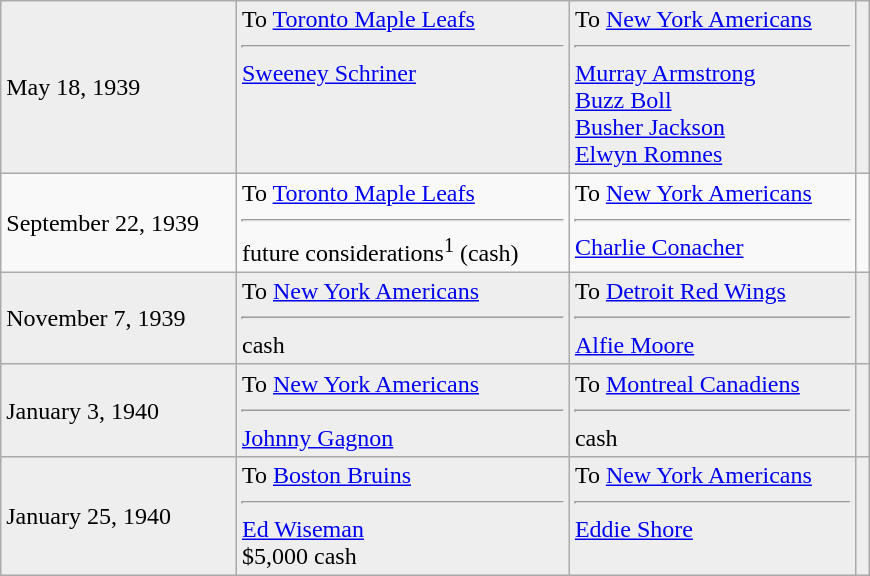<table class="wikitable" style="border:1px solid #999999; width:580px;">
<tr bgcolor="eeeeee">
<td>May 18, 1939</td>
<td valign="top">To <a href='#'>Toronto Maple Leafs</a><hr><a href='#'>Sweeney Schriner</a></td>
<td valign="top">To <a href='#'>New York Americans</a> <hr><a href='#'>Murray Armstrong</a><br><a href='#'>Buzz Boll</a><br><a href='#'>Busher Jackson</a><br><a href='#'>Elwyn Romnes</a></td>
<td></td>
</tr>
<tr>
<td>September 22, 1939</td>
<td valign="top">To <a href='#'>Toronto Maple Leafs</a><hr>future considerations<sup>1</sup> (cash)</td>
<td valign="top">To <a href='#'>New York Americans</a> <hr><a href='#'>Charlie Conacher</a></td>
<td></td>
</tr>
<tr bgcolor="eeeeee">
<td>November 7, 1939</td>
<td valign="top">To <a href='#'>New York Americans</a><hr>cash</td>
<td valign="top">To <a href='#'>Detroit Red Wings</a><hr><a href='#'>Alfie Moore</a></td>
<td></td>
</tr>
<tr bgcolor="eeeeee">
<td>January 3, 1940</td>
<td valign="top">To <a href='#'>New York Americans</a><hr><a href='#'>Johnny Gagnon</a></td>
<td valign="top">To <a href='#'>Montreal Canadiens</a><hr>cash</td>
<td></td>
</tr>
<tr bgcolor="eeeeee">
<td>January 25, 1940</td>
<td valign="top">To <a href='#'>Boston Bruins</a><hr><a href='#'>Ed Wiseman</a><br>$5,000 cash</td>
<td valign="top">To <a href='#'>New York Americans</a><hr><a href='#'>Eddie Shore</a></td>
<td></td>
</tr>
</table>
